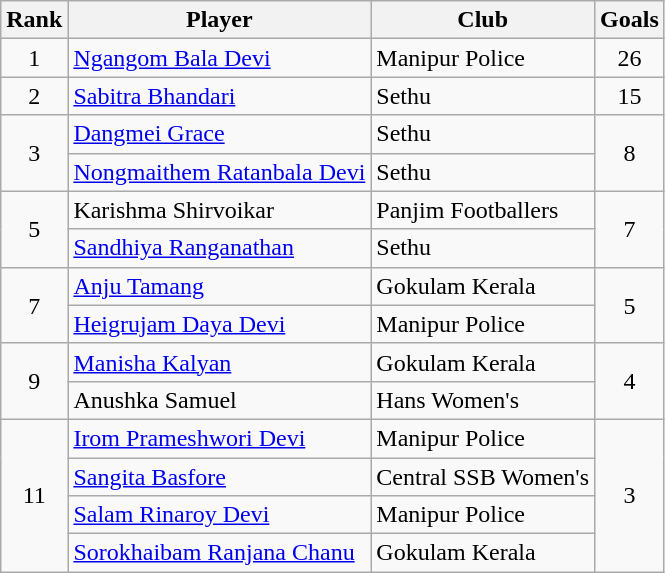<table class="wikitable" style="text-align:center">
<tr>
<th>Rank</th>
<th>Player</th>
<th>Club</th>
<th>Goals</th>
</tr>
<tr>
<td rowspan="1">1</td>
<td align="left"> <a href='#'>Ngangom Bala Devi</a></td>
<td align="left">Manipur Police</td>
<td rowspan="1">26</td>
</tr>
<tr>
<td rowspan="1">2</td>
<td align="left"> <a href='#'>Sabitra Bhandari</a></td>
<td align="left">Sethu</td>
<td rowspan="1">15</td>
</tr>
<tr>
<td rowspan="2">3</td>
<td align="left"> <a href='#'>Dangmei Grace</a></td>
<td align="left">Sethu</td>
<td rowspan="2">8</td>
</tr>
<tr>
<td align="left"> <a href='#'>Nongmaithem Ratanbala Devi</a></td>
<td align="left">Sethu</td>
</tr>
<tr>
<td rowspan="2">5</td>
<td align="left"> Karishma Shirvoikar</td>
<td align="left">Panjim Footballers</td>
<td rowspan="2">7</td>
</tr>
<tr>
<td align="left"> <a href='#'>Sandhiya Ranganathan</a></td>
<td align="left">Sethu</td>
</tr>
<tr>
<td rowspan="2">7</td>
<td align="left"> <a href='#'>Anju Tamang</a></td>
<td align="left">Gokulam Kerala</td>
<td rowspan="2">5</td>
</tr>
<tr>
<td align="left"> <a href='#'>Heigrujam Daya Devi</a></td>
<td align="left">Manipur Police</td>
</tr>
<tr>
<td rowspan="2">9</td>
<td align="left"> <a href='#'>Manisha Kalyan</a></td>
<td align="left">Gokulam Kerala</td>
<td rowspan="2">4</td>
</tr>
<tr>
<td align="left"> Anushka Samuel</td>
<td align="left">Hans Women's</td>
</tr>
<tr>
<td rowspan="4">11</td>
<td align="left"> <a href='#'>Irom Prameshwori Devi</a></td>
<td align="left">Manipur Police</td>
<td rowspan="4">3</td>
</tr>
<tr>
<td align="left"> <a href='#'>Sangita Basfore</a></td>
<td align="left">Central SSB Women's</td>
</tr>
<tr>
<td align="left"> <a href='#'>Salam Rinaroy Devi</a></td>
<td align="left">Manipur Police</td>
</tr>
<tr>
<td align="left"> <a href='#'>Sorokhaibam Ranjana Chanu</a></td>
<td align="left">Gokulam Kerala</td>
</tr>
</table>
